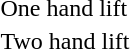<table>
<tr>
<td>One hand lift<br></td>
<td></td>
<td></td>
<td></td>
</tr>
<tr>
<td>Two hand lift<br></td>
<td></td>
<td></td>
<td></td>
</tr>
</table>
